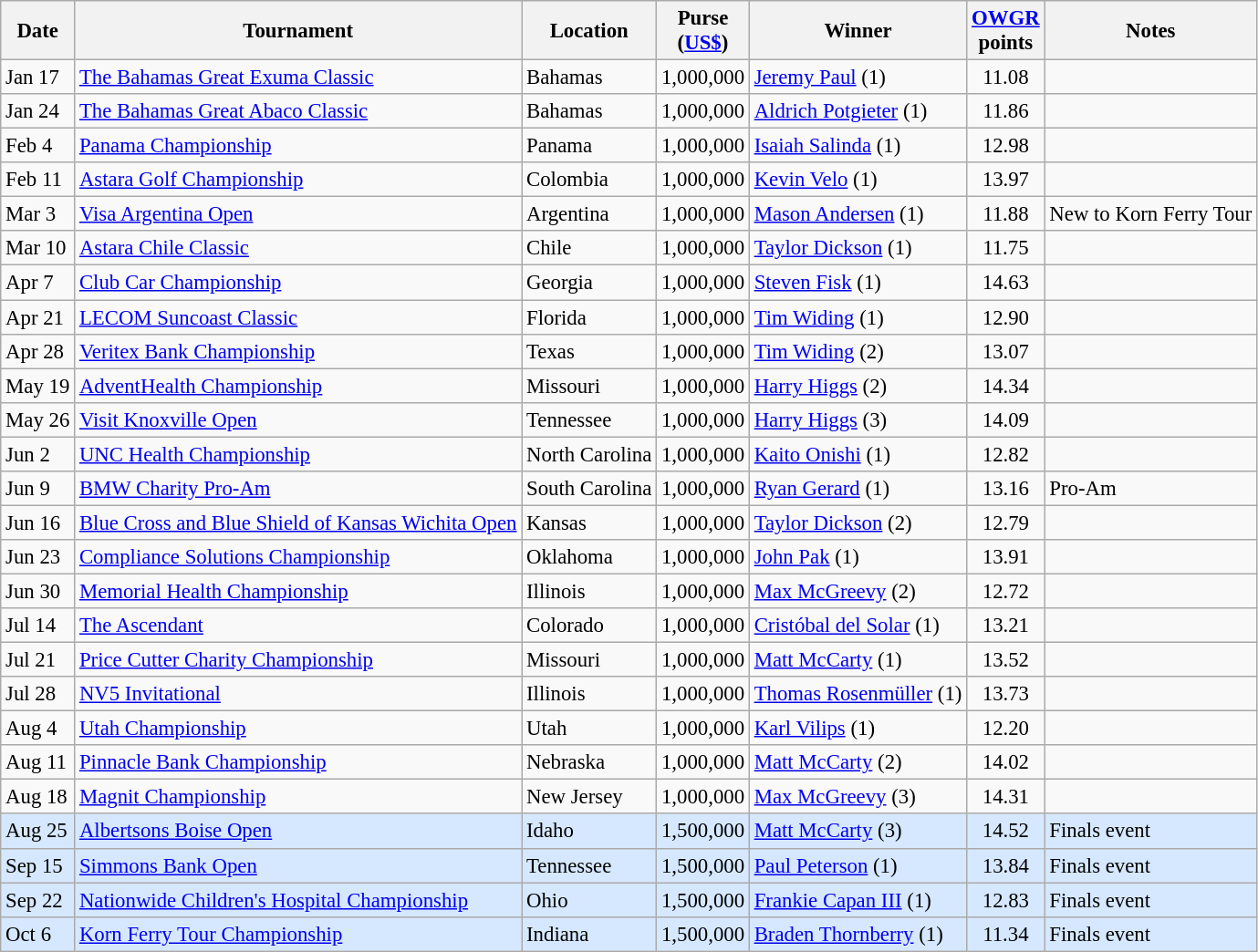<table class="wikitable" style="font-size:95%">
<tr>
<th>Date</th>
<th>Tournament</th>
<th>Location</th>
<th>Purse<br>(<a href='#'>US$</a>)</th>
<th>Winner</th>
<th><a href='#'>OWGR</a><br>points</th>
<th>Notes</th>
</tr>
<tr>
<td>Jan 17</td>
<td><a href='#'>The Bahamas Great Exuma Classic</a></td>
<td>Bahamas</td>
<td align=right>1,000,000</td>
<td> <a href='#'>Jeremy Paul</a> (1)</td>
<td align=center>11.08</td>
<td></td>
</tr>
<tr>
<td>Jan 24</td>
<td><a href='#'>The Bahamas Great Abaco Classic</a></td>
<td>Bahamas</td>
<td align=right>1,000,000</td>
<td> <a href='#'>Aldrich Potgieter</a> (1)</td>
<td align=center>11.86</td>
<td></td>
</tr>
<tr>
<td>Feb 4</td>
<td><a href='#'>Panama Championship</a></td>
<td>Panama</td>
<td align=right>1,000,000</td>
<td> <a href='#'>Isaiah Salinda</a> (1)</td>
<td align=center>12.98</td>
<td></td>
</tr>
<tr>
<td>Feb 11</td>
<td><a href='#'>Astara Golf Championship</a></td>
<td>Colombia</td>
<td align=right>1,000,000</td>
<td> <a href='#'>Kevin Velo</a> (1)</td>
<td align=center>13.97</td>
<td></td>
</tr>
<tr>
<td>Mar 3</td>
<td><a href='#'>Visa Argentina Open</a></td>
<td>Argentina</td>
<td align=right>1,000,000</td>
<td> <a href='#'>Mason Andersen</a> (1)</td>
<td align=center>11.88</td>
<td>New to Korn Ferry Tour</td>
</tr>
<tr>
<td>Mar 10</td>
<td><a href='#'>Astara Chile Classic</a></td>
<td>Chile</td>
<td align=right>1,000,000</td>
<td> <a href='#'>Taylor Dickson</a> (1)</td>
<td align=center>11.75</td>
<td></td>
</tr>
<tr>
<td>Apr 7</td>
<td><a href='#'>Club Car Championship</a></td>
<td>Georgia</td>
<td align=right>1,000,000</td>
<td> <a href='#'>Steven Fisk</a> (1)</td>
<td align=center>14.63</td>
<td></td>
</tr>
<tr>
<td>Apr 21</td>
<td><a href='#'>LECOM Suncoast Classic</a></td>
<td>Florida</td>
<td align=right>1,000,000</td>
<td> <a href='#'>Tim Widing</a> (1)</td>
<td align=center>12.90</td>
<td></td>
</tr>
<tr>
<td>Apr 28</td>
<td><a href='#'>Veritex Bank Championship</a></td>
<td>Texas</td>
<td align=right>1,000,000</td>
<td> <a href='#'>Tim Widing</a> (2)</td>
<td align=center>13.07</td>
<td></td>
</tr>
<tr>
<td>May 19</td>
<td><a href='#'>AdventHealth Championship</a></td>
<td>Missouri</td>
<td align=right>1,000,000</td>
<td> <a href='#'>Harry Higgs</a> (2)</td>
<td align=center>14.34</td>
<td></td>
</tr>
<tr>
<td>May 26</td>
<td><a href='#'>Visit Knoxville Open</a></td>
<td>Tennessee</td>
<td align=right>1,000,000</td>
<td> <a href='#'>Harry Higgs</a> (3)</td>
<td align=center>14.09</td>
<td></td>
</tr>
<tr>
<td>Jun 2</td>
<td><a href='#'>UNC Health Championship</a></td>
<td>North Carolina</td>
<td align=right>1,000,000</td>
<td> <a href='#'>Kaito Onishi</a> (1)</td>
<td align=center>12.82</td>
<td></td>
</tr>
<tr>
<td>Jun 9</td>
<td><a href='#'>BMW Charity Pro-Am</a></td>
<td>South Carolina</td>
<td align=right>1,000,000</td>
<td> <a href='#'>Ryan Gerard</a> (1)</td>
<td align=center>13.16</td>
<td>Pro-Am</td>
</tr>
<tr>
<td>Jun 16</td>
<td><a href='#'>Blue Cross and Blue Shield of Kansas Wichita Open</a></td>
<td>Kansas</td>
<td align=right>1,000,000</td>
<td> <a href='#'>Taylor Dickson</a> (2)</td>
<td align=center>12.79</td>
<td></td>
</tr>
<tr>
<td>Jun 23</td>
<td><a href='#'>Compliance Solutions Championship</a></td>
<td>Oklahoma</td>
<td align=right>1,000,000</td>
<td> <a href='#'>John Pak</a> (1)</td>
<td align=center>13.91</td>
<td></td>
</tr>
<tr>
<td>Jun 30</td>
<td><a href='#'>Memorial Health Championship</a></td>
<td>Illinois</td>
<td align=right>1,000,000</td>
<td> <a href='#'>Max McGreevy</a> (2)</td>
<td align=center>12.72</td>
<td></td>
</tr>
<tr>
<td>Jul 14</td>
<td><a href='#'>The Ascendant</a></td>
<td>Colorado</td>
<td align=right>1,000,000</td>
<td> <a href='#'>Cristóbal del Solar</a> (1)</td>
<td align=center>13.21</td>
<td></td>
</tr>
<tr>
<td>Jul 21</td>
<td><a href='#'>Price Cutter Charity Championship</a></td>
<td>Missouri</td>
<td align=right>1,000,000</td>
<td> <a href='#'>Matt McCarty</a> (1)</td>
<td align=center>13.52</td>
<td></td>
</tr>
<tr>
<td>Jul 28</td>
<td><a href='#'>NV5 Invitational</a></td>
<td>Illinois</td>
<td align=right>1,000,000</td>
<td> <a href='#'>Thomas Rosenmüller</a> (1)</td>
<td align=center>13.73</td>
<td></td>
</tr>
<tr>
<td>Aug 4</td>
<td><a href='#'>Utah Championship</a></td>
<td>Utah</td>
<td align=right>1,000,000</td>
<td> <a href='#'>Karl Vilips</a> (1)</td>
<td align=center>12.20</td>
<td></td>
</tr>
<tr>
<td>Aug 11</td>
<td><a href='#'>Pinnacle Bank Championship</a></td>
<td>Nebraska</td>
<td align=right>1,000,000</td>
<td> <a href='#'>Matt McCarty</a> (2)</td>
<td align=center>14.02</td>
<td></td>
</tr>
<tr>
<td>Aug 18</td>
<td><a href='#'>Magnit Championship</a></td>
<td>New Jersey</td>
<td align=right>1,000,000</td>
<td> <a href='#'>Max McGreevy</a> (3)</td>
<td align=center>14.31</td>
<td></td>
</tr>
<tr style="background:#D6E8FF;">
<td>Aug 25</td>
<td><a href='#'>Albertsons Boise Open</a></td>
<td>Idaho</td>
<td align=right>1,500,000</td>
<td> <a href='#'>Matt McCarty</a> (3)</td>
<td align=center>14.52</td>
<td>Finals event</td>
</tr>
<tr style="background:#D6E8FF;">
<td>Sep 15</td>
<td><a href='#'>Simmons Bank Open</a></td>
<td>Tennessee</td>
<td align=right>1,500,000</td>
<td> <a href='#'>Paul Peterson</a> (1)</td>
<td align=center>13.84</td>
<td>Finals event</td>
</tr>
<tr style="background:#D6E8FF;">
<td>Sep 22</td>
<td><a href='#'>Nationwide Children's Hospital Championship</a></td>
<td>Ohio</td>
<td align=right>1,500,000</td>
<td> <a href='#'>Frankie Capan III</a> (1)</td>
<td align=center>12.83</td>
<td>Finals event</td>
</tr>
<tr style="background:#D6E8FF;">
<td>Oct 6</td>
<td><a href='#'>Korn Ferry Tour Championship</a></td>
<td>Indiana</td>
<td align=right>1,500,000</td>
<td> <a href='#'>Braden Thornberry</a> (1)</td>
<td align=center>11.34</td>
<td>Finals event</td>
</tr>
</table>
